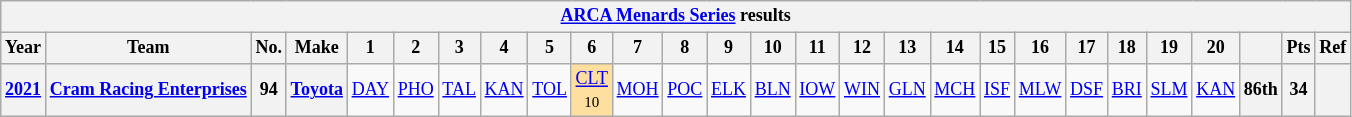<table class="wikitable" style="text-align:center; font-size:75%">
<tr>
<th colspan=27><a href='#'>ARCA Menards Series</a> results</th>
</tr>
<tr>
<th>Year</th>
<th>Team</th>
<th>No.</th>
<th>Make</th>
<th>1</th>
<th>2</th>
<th>3</th>
<th>4</th>
<th>5</th>
<th>6</th>
<th>7</th>
<th>8</th>
<th>9</th>
<th>10</th>
<th>11</th>
<th>12</th>
<th>13</th>
<th>14</th>
<th>15</th>
<th>16</th>
<th>17</th>
<th>18</th>
<th>19</th>
<th>20</th>
<th></th>
<th>Pts</th>
<th>Ref</th>
</tr>
<tr>
<th><a href='#'>2021</a></th>
<th><a href='#'>Cram Racing Enterprises</a></th>
<th>94</th>
<th><a href='#'>Toyota</a></th>
<td><a href='#'>DAY</a></td>
<td><a href='#'>PHO</a></td>
<td><a href='#'>TAL</a></td>
<td><a href='#'>KAN</a></td>
<td><a href='#'>TOL</a></td>
<td style="background:#FFDF9F;"><a href='#'>CLT</a><br><small>10</small></td>
<td><a href='#'>MOH</a></td>
<td><a href='#'>POC</a></td>
<td><a href='#'>ELK</a></td>
<td><a href='#'>BLN</a></td>
<td><a href='#'>IOW</a></td>
<td><a href='#'>WIN</a></td>
<td><a href='#'>GLN</a></td>
<td><a href='#'>MCH</a></td>
<td><a href='#'>ISF</a></td>
<td><a href='#'>MLW</a></td>
<td><a href='#'>DSF</a></td>
<td><a href='#'>BRI</a></td>
<td><a href='#'>SLM</a></td>
<td><a href='#'>KAN</a></td>
<th>86th</th>
<th>34</th>
<th></th>
</tr>
</table>
